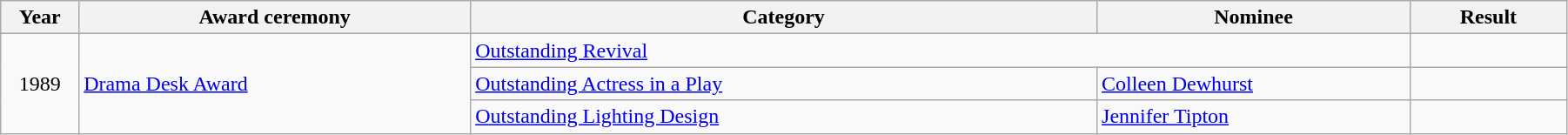<table class="wikitable" width="95%">
<tr>
<th width="5%">Year</th>
<th width="25%">Award ceremony</th>
<th width="40%">Category</th>
<th width="20%">Nominee</th>
<th width="10%">Result</th>
</tr>
<tr>
<td rowspan="3" align="center">1989</td>
<td rowspan="3"><a href='#'>Drama Desk Award</a></td>
<td colspan="2"><a href='#'>Outstanding Revival</a></td>
<td></td>
</tr>
<tr>
<td><a href='#'>Outstanding Actress in a Play</a></td>
<td><a href='#'>Colleen Dewhurst</a></td>
<td></td>
</tr>
<tr>
<td><a href='#'>Outstanding Lighting Design</a></td>
<td><a href='#'>Jennifer Tipton</a></td>
<td></td>
</tr>
</table>
